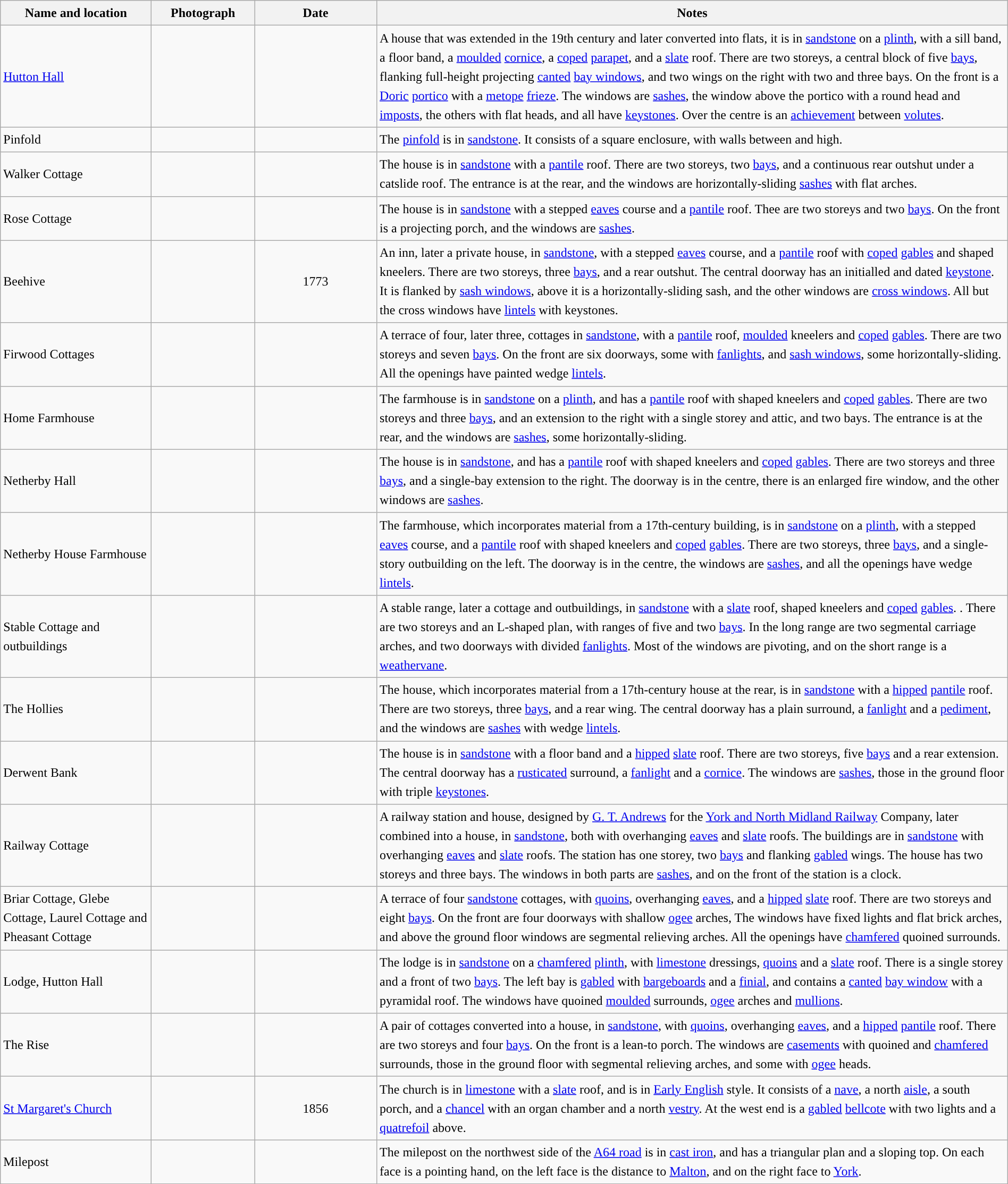<table class="wikitable sortable plainrowheaders" style="width:100%;border:0px;text-align:left;line-height:150%;">
<tr>
<th scope="col"  style="width:150px">Name and location</th>
<th scope="col"  style="width:100px" class="unsortable">Photograph</th>
<th scope="col"  style="width:120px">Date</th>
<th scope="col"  style="width:650px" class="unsortable">Notes</th>
</tr>
<tr>
<td><a href='#'>Hutton Hall</a><br><small></small></td>
<td></td>
<td align="center"></td>
<td>A house that was extended in the 19th century and later converted into flats, it is in <a href='#'>sandstone</a> on a <a href='#'>plinth</a>, with a sill band, a floor band, a <a href='#'>moulded</a> <a href='#'>cornice</a>, a <a href='#'>coped</a> <a href='#'>parapet</a>, and a <a href='#'>slate</a> roof. There are two storeys, a central block of five <a href='#'>bays</a>, flanking full-height projecting <a href='#'>canted</a> <a href='#'>bay windows</a>, and two wings on the right with two and three bays. On the front is a <a href='#'>Doric</a> <a href='#'>portico</a> with a <a href='#'>metope</a> <a href='#'>frieze</a>. The windows are <a href='#'>sashes</a>, the window above the portico with a round head and <a href='#'>imposts</a>, the others with flat heads, and all have <a href='#'>keystones</a>. Over the centre is an <a href='#'>achievement</a> between <a href='#'>volutes</a>.</td>
</tr>
<tr>
<td>Pinfold<br><small></small></td>
<td></td>
<td align="center"></td>
<td>The <a href='#'>pinfold</a> is in <a href='#'>sandstone</a>. It consists of a square enclosure, with walls between  and  high.</td>
</tr>
<tr>
<td>Walker Cottage<br><small></small></td>
<td></td>
<td align="center"></td>
<td>The house is in <a href='#'>sandstone</a> with a <a href='#'>pantile</a> roof. There are two storeys, two <a href='#'>bays</a>, and a continuous rear outshut under a catslide roof. The entrance is at the rear, and the windows are horizontally-sliding <a href='#'>sashes</a> with flat arches.</td>
</tr>
<tr>
<td>Rose Cottage<br><small></small></td>
<td></td>
<td align="center"></td>
<td>The house is in <a href='#'>sandstone</a> with a stepped <a href='#'>eaves</a> course and a <a href='#'>pantile</a> roof. Thee are two storeys and two <a href='#'>bays</a>. On the front is a projecting porch, and the windows are <a href='#'>sashes</a>.</td>
</tr>
<tr>
<td>Beehive<br><small></small></td>
<td></td>
<td align="center">1773</td>
<td>An inn, later a private house, in <a href='#'>sandstone</a>, with a stepped <a href='#'>eaves</a> course, and a <a href='#'>pantile</a> roof with <a href='#'>coped</a> <a href='#'>gables</a> and shaped kneelers. There are two storeys, three <a href='#'>bays</a>, and a rear outshut. The central doorway has an initialled and dated <a href='#'>keystone</a>. It is flanked by <a href='#'>sash windows</a>, above it is a horizontally-sliding sash, and the other windows are <a href='#'>cross windows</a>. All but the cross windows have <a href='#'>lintels</a> with keystones.</td>
</tr>
<tr>
<td>Firwood Cottages<br><small></small></td>
<td></td>
<td align="center"></td>
<td>A terrace of four, later three, cottages in <a href='#'>sandstone</a>, with a <a href='#'>pantile</a> roof, <a href='#'>moulded</a> kneelers and <a href='#'>coped</a> <a href='#'>gables</a>. There are two storeys and seven <a href='#'>bays</a>. On the front are six doorways, some with <a href='#'>fanlights</a>, and <a href='#'>sash windows</a>, some horizontally-sliding. All the openings have painted wedge <a href='#'>lintels</a>.</td>
</tr>
<tr>
<td>Home Farmhouse<br><small></small></td>
<td></td>
<td align="center"></td>
<td>The farmhouse is in <a href='#'>sandstone</a> on a <a href='#'>plinth</a>, and has a <a href='#'>pantile</a> roof with shaped kneelers and <a href='#'>coped</a> <a href='#'>gables</a>. There are two storeys and three <a href='#'>bays</a>, and an extension to the right with a single storey and attic, and two bays. The entrance is at the rear, and the windows are <a href='#'>sashes</a>, some horizontally-sliding.</td>
</tr>
<tr>
<td>Netherby Hall<br><small></small></td>
<td></td>
<td align="center"></td>
<td>The house is in <a href='#'>sandstone</a>, and has a <a href='#'>pantile</a> roof with shaped kneelers and <a href='#'>coped</a> <a href='#'>gables</a>. There are two storeys and three <a href='#'>bays</a>, and a single-bay extension to the right. The doorway is in the centre, there is an enlarged fire window, and the other windows are <a href='#'>sashes</a>.</td>
</tr>
<tr>
<td>Netherby House Farmhouse<br><small></small></td>
<td></td>
<td align="center"></td>
<td>The farmhouse, which incorporates material from a 17th-century building, is in <a href='#'>sandstone</a> on a <a href='#'>plinth</a>, with a stepped <a href='#'>eaves</a> course, and a <a href='#'>pantile</a> roof with shaped kneelers and <a href='#'>coped</a> <a href='#'>gables</a>. There are two storeys, three <a href='#'>bays</a>, and a single-story outbuilding on the left. The doorway is in the centre, the windows are <a href='#'>sashes</a>, and all the openings have wedge <a href='#'>lintels</a>.</td>
</tr>
<tr>
<td>Stable Cottage and outbuildings<br><small></small></td>
<td></td>
<td align="center"></td>
<td>A stable range, later a cottage and outbuildings, in <a href='#'>sandstone</a> with a <a href='#'>slate</a> roof, shaped kneelers and <a href='#'>coped</a> <a href='#'>gables</a>. . There are two storeys and an L-shaped plan, with ranges of five and two <a href='#'>bays</a>. In the long range are two segmental carriage arches, and two doorways with divided <a href='#'>fanlights</a>. Most of the windows  are pivoting, and on the short range is a <a href='#'>weathervane</a>.</td>
</tr>
<tr>
<td>The Hollies<br><small></small></td>
<td></td>
<td align="center"></td>
<td>The house, which incorporates material from a 17th-century house at the rear, is in <a href='#'>sandstone</a> with a <a href='#'>hipped</a> <a href='#'>pantile</a> roof. There are two storeys, three <a href='#'>bays</a>, and a rear wing. The central doorway has a plain surround, a <a href='#'>fanlight</a> and a <a href='#'>pediment</a>, and the windows are <a href='#'>sashes</a>  with wedge <a href='#'>lintels</a>.</td>
</tr>
<tr>
<td>Derwent Bank<br><small></small></td>
<td></td>
<td align="center"></td>
<td>The house is in <a href='#'>sandstone</a> with a floor band and a <a href='#'>hipped</a> <a href='#'>slate</a> roof. There are two storeys, five <a href='#'>bays</a> and a rear extension. The central doorway has a <a href='#'>rusticated</a> surround, a <a href='#'>fanlight</a> and a <a href='#'>cornice</a>. The windows are <a href='#'>sashes</a>, those in the ground floor with triple <a href='#'>keystones</a>.</td>
</tr>
<tr>
<td>Railway Cottage<br><small></small></td>
<td></td>
<td align="center"></td>
<td>A railway station and house, designed by <a href='#'>G. T. Andrews</a> for the <a href='#'>York and North Midland Railway</a> Company, later combined into a house, in <a href='#'>sandstone</a>, both with overhanging <a href='#'>eaves</a> and <a href='#'>slate</a> roofs. The buildings are in <a href='#'>sandstone</a> with overhanging <a href='#'>eaves</a> and <a href='#'>slate</a> roofs. The station has one storey, two <a href='#'>bays</a> and flanking <a href='#'>gabled</a> wings. The house has two storeys and three bays. The windows in both parts are <a href='#'>sashes</a>, and on the front of the station is a clock.</td>
</tr>
<tr>
<td>Briar Cottage, Glebe Cottage, Laurel Cottage and Pheasant Cottage<br><small></small></td>
<td></td>
<td align="center"></td>
<td>A terrace of four <a href='#'>sandstone</a> cottages, with <a href='#'>quoins</a>, overhanging <a href='#'>eaves</a>, and a <a href='#'>hipped</a> <a href='#'>slate</a> roof. There are two storeys and eight <a href='#'>bays</a>. On the front are four doorways with shallow <a href='#'>ogee</a> arches, The windows have fixed lights and flat brick arches, and above the ground floor windows are segmental relieving arches. All the openings have <a href='#'>chamfered</a> quoined surrounds.</td>
</tr>
<tr>
<td>Lodge, Hutton Hall<br><small></small></td>
<td></td>
<td align="center"></td>
<td>The lodge is in <a href='#'>sandstone</a> on a <a href='#'>chamfered</a> <a href='#'>plinth</a>, with <a href='#'>limestone</a> dressings, <a href='#'>quoins</a> and a <a href='#'>slate</a> roof. There is a single storey and a front of two <a href='#'>bays</a>. The left bay is <a href='#'>gabled</a> with <a href='#'>bargeboards</a> and a <a href='#'>finial</a>, and contains a <a href='#'>canted</a> <a href='#'>bay window</a> with a pyramidal roof. The windows have quoined <a href='#'>moulded</a> surrounds, <a href='#'>ogee</a> arches and <a href='#'>mullions</a>.</td>
</tr>
<tr>
<td>The Rise<br><small></small></td>
<td></td>
<td align="center"></td>
<td>A pair of cottages converted into a house, in <a href='#'>sandstone</a>, with <a href='#'>quoins</a>, overhanging <a href='#'>eaves</a>, and a <a href='#'>hipped</a> <a href='#'>pantile</a> roof. There are two storeys and four <a href='#'>bays</a>. On the front is a lean-to porch. The windows are <a href='#'>casements</a> with quoined and <a href='#'>chamfered</a> surrounds, those in the ground floor with segmental relieving  arches, and some with <a href='#'>ogee</a> heads.</td>
</tr>
<tr>
<td><a href='#'>St Margaret's Church</a><br><small></small></td>
<td></td>
<td align="center">1856</td>
<td>The church is in <a href='#'>limestone</a> with a <a href='#'>slate</a> roof, and is in <a href='#'>Early English</a> style. It consists of a <a href='#'>nave</a>, a north <a href='#'>aisle</a>, a south porch, and a <a href='#'>chancel</a> with an organ chamber and a north <a href='#'>vestry</a>. At the west end is a <a href='#'>gabled</a> <a href='#'>bellcote</a> with two lights and a <a href='#'>quatrefoil</a> above.</td>
</tr>
<tr>
<td>Milepost<br><small></small></td>
<td></td>
<td align="center"></td>
<td>The milepost on the northwest side of the <a href='#'>A64 road</a> is in <a href='#'>cast iron</a>, and has a triangular plan and a sloping top. On each face is a pointing hand, on the left face is the distance to <a href='#'>Malton</a>, and on the right face to <a href='#'>York</a>.</td>
</tr>
<tr>
</tr>
</table>
